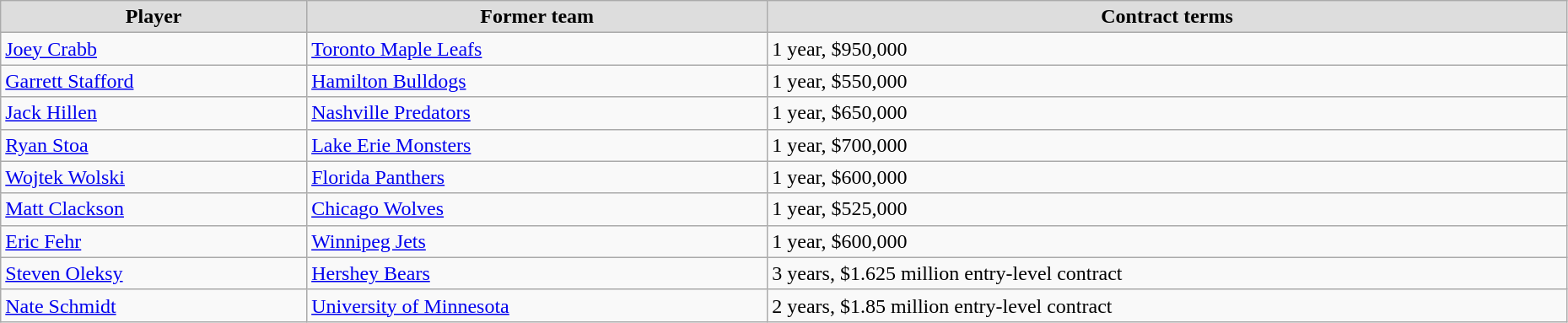<table class="wikitable" width=98%>
<tr align="center" bgcolor="#dddddd">
<td><strong>Player</strong></td>
<td><strong>Former team</strong></td>
<td><strong>Contract terms</strong></td>
</tr>
<tr>
<td><a href='#'>Joey Crabb</a></td>
<td><a href='#'>Toronto Maple Leafs</a></td>
<td>1 year, $950,000</td>
</tr>
<tr>
<td><a href='#'>Garrett Stafford</a></td>
<td><a href='#'>Hamilton Bulldogs</a></td>
<td>1 year, $550,000</td>
</tr>
<tr>
<td><a href='#'>Jack Hillen</a></td>
<td><a href='#'>Nashville Predators</a></td>
<td>1 year, $650,000</td>
</tr>
<tr>
<td><a href='#'>Ryan Stoa</a></td>
<td><a href='#'>Lake Erie Monsters</a></td>
<td>1 year, $700,000</td>
</tr>
<tr>
<td><a href='#'>Wojtek Wolski</a></td>
<td><a href='#'>Florida Panthers</a></td>
<td>1 year, $600,000</td>
</tr>
<tr>
<td><a href='#'>Matt Clackson</a></td>
<td><a href='#'>Chicago Wolves</a></td>
<td>1 year, $525,000</td>
</tr>
<tr>
<td><a href='#'>Eric Fehr</a></td>
<td><a href='#'>Winnipeg Jets</a></td>
<td>1 year, $600,000</td>
</tr>
<tr>
<td><a href='#'>Steven Oleksy</a></td>
<td><a href='#'>Hershey Bears</a></td>
<td>3 years, $1.625 million entry-level contract</td>
</tr>
<tr>
<td><a href='#'>Nate Schmidt</a></td>
<td><a href='#'>University of Minnesota</a></td>
<td>2 years, $1.85 million entry-level contract</td>
</tr>
</table>
